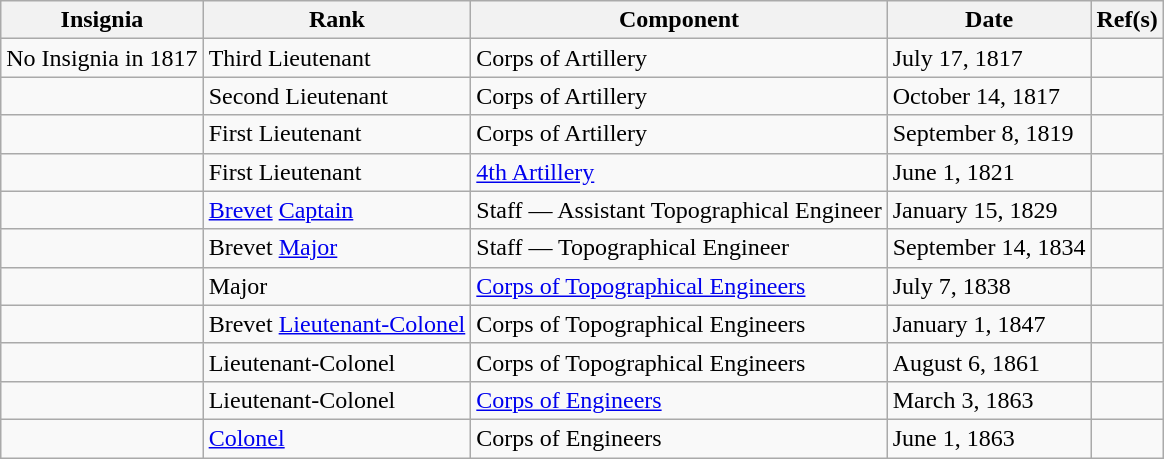<table class="wikitable">
<tr>
<th>Insignia</th>
<th>Rank</th>
<th>Component</th>
<th>Date</th>
<th>Ref(s)</th>
</tr>
<tr>
<td>No Insignia in 1817</td>
<td>Third Lieutenant</td>
<td>Corps of Artillery</td>
<td>July 17, 1817</td>
<td></td>
</tr>
<tr>
<td></td>
<td>Second Lieutenant</td>
<td>Corps of Artillery</td>
<td>October 14, 1817</td>
<td></td>
</tr>
<tr>
<td></td>
<td>First Lieutenant</td>
<td>Corps of Artillery</td>
<td>September 8, 1819</td>
<td></td>
</tr>
<tr>
<td></td>
<td>First Lieutenant</td>
<td><a href='#'>4th Artillery</a></td>
<td>June 1, 1821</td>
<td></td>
</tr>
<tr>
<td></td>
<td><a href='#'>Brevet</a> <a href='#'>Captain</a></td>
<td>Staff — Assistant Topographical Engineer</td>
<td>January 15, 1829</td>
<td></td>
</tr>
<tr>
<td></td>
<td>Brevet <a href='#'>Major</a></td>
<td>Staff — Topographical Engineer</td>
<td>September 14, 1834</td>
<td></td>
</tr>
<tr>
<td></td>
<td>Major</td>
<td><a href='#'>Corps of Topographical Engineers</a></td>
<td>July 7, 1838</td>
<td></td>
</tr>
<tr>
<td></td>
<td>Brevet <a href='#'>Lieutenant‑Colonel</a></td>
<td>Corps of Topographical Engineers</td>
<td>January 1, 1847</td>
<td></td>
</tr>
<tr>
<td></td>
<td>Lieutenant-Colonel</td>
<td>Corps of Topographical Engineers</td>
<td>August 6, 1861</td>
<td></td>
</tr>
<tr>
<td></td>
<td>Lieutenant-Colonel</td>
<td><a href='#'>Corps of Engineers</a></td>
<td>March 3, 1863</td>
<td></td>
</tr>
<tr>
<td></td>
<td><a href='#'>Colonel</a></td>
<td>Corps of Engineers</td>
<td>June 1, 1863</td>
<td></td>
</tr>
</table>
